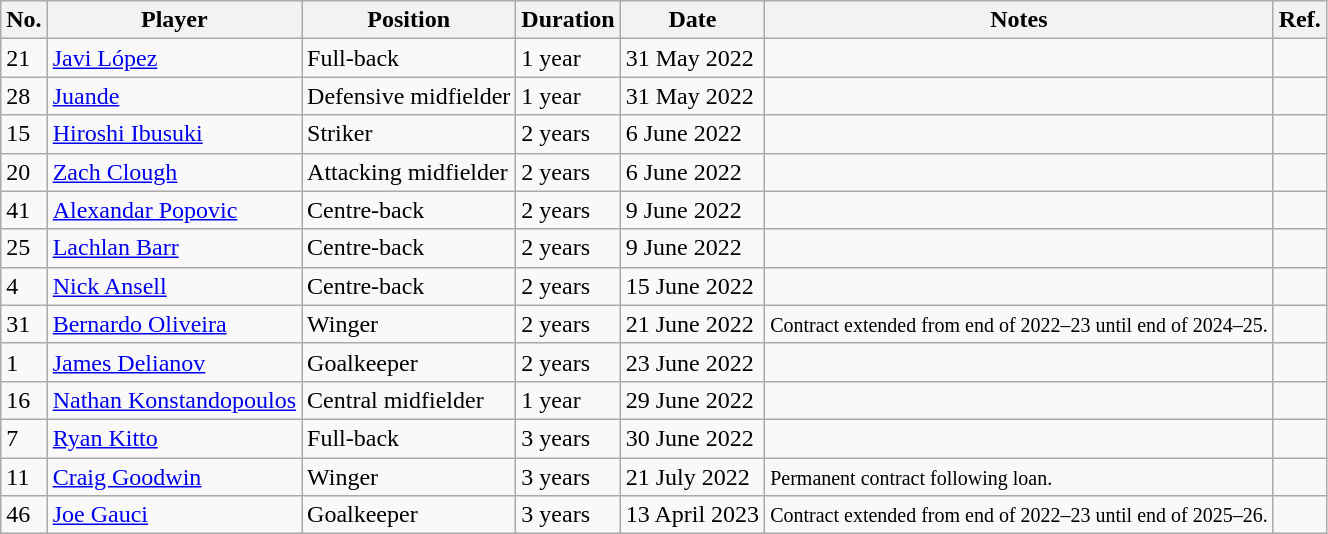<table class="wikitable">
<tr>
<th>No.</th>
<th>Player</th>
<th>Position</th>
<th>Duration</th>
<th>Date</th>
<th>Notes</th>
<th>Ref.</th>
</tr>
<tr>
<td>21</td>
<td> <a href='#'>Javi López</a></td>
<td>Full-back</td>
<td>1 year</td>
<td>31 May 2022</td>
<td></td>
<td></td>
</tr>
<tr>
<td>28</td>
<td> <a href='#'>Juande</a></td>
<td>Defensive midfielder</td>
<td>1 year</td>
<td>31 May 2022</td>
<td></td>
<td></td>
</tr>
<tr>
<td>15</td>
<td> <a href='#'>Hiroshi Ibusuki</a></td>
<td>Striker</td>
<td>2 years</td>
<td>6 June 2022</td>
<td></td>
<td></td>
</tr>
<tr>
<td>20</td>
<td> <a href='#'>Zach Clough</a></td>
<td>Attacking midfielder</td>
<td>2 years</td>
<td>6 June 2022</td>
<td></td>
<td></td>
</tr>
<tr>
<td>41</td>
<td><a href='#'>Alexandar Popovic</a></td>
<td>Centre-back</td>
<td>2 years</td>
<td>9 June 2022</td>
<td></td>
<td></td>
</tr>
<tr>
<td>25</td>
<td><a href='#'>Lachlan Barr</a></td>
<td>Centre-back</td>
<td>2 years</td>
<td>9 June 2022</td>
<td></td>
<td></td>
</tr>
<tr>
<td>4</td>
<td><a href='#'>Nick Ansell</a></td>
<td>Centre-back</td>
<td>2 years</td>
<td>15 June 2022</td>
<td></td>
<td></td>
</tr>
<tr>
<td>31</td>
<td><a href='#'>Bernardo Oliveira</a></td>
<td>Winger</td>
<td>2 years</td>
<td>21 June 2022</td>
<td><small>Contract extended from end of 2022–23 until end of 2024–25.</small></td>
<td></td>
</tr>
<tr>
<td>1</td>
<td><a href='#'>James Delianov</a></td>
<td>Goalkeeper</td>
<td>2 years</td>
<td>23 June 2022</td>
<td></td>
<td></td>
</tr>
<tr>
<td>16</td>
<td><a href='#'>Nathan Konstandopoulos</a></td>
<td>Central midfielder</td>
<td>1 year</td>
<td>29 June 2022</td>
<td></td>
<td></td>
</tr>
<tr>
<td>7</td>
<td><a href='#'>Ryan Kitto</a></td>
<td>Full-back</td>
<td>3 years</td>
<td>30 June 2022</td>
<td></td>
<td></td>
</tr>
<tr>
<td>11</td>
<td><a href='#'>Craig Goodwin</a></td>
<td>Winger</td>
<td>3 years</td>
<td>21 July 2022</td>
<td><small>Permanent contract following loan.</small></td>
<td></td>
</tr>
<tr>
<td>46</td>
<td><a href='#'>Joe Gauci</a></td>
<td>Goalkeeper</td>
<td>3 years</td>
<td>13 April 2023</td>
<td><small>Contract extended from end of 2022–23 until end of 2025–26.</small></td>
<td></td>
</tr>
</table>
